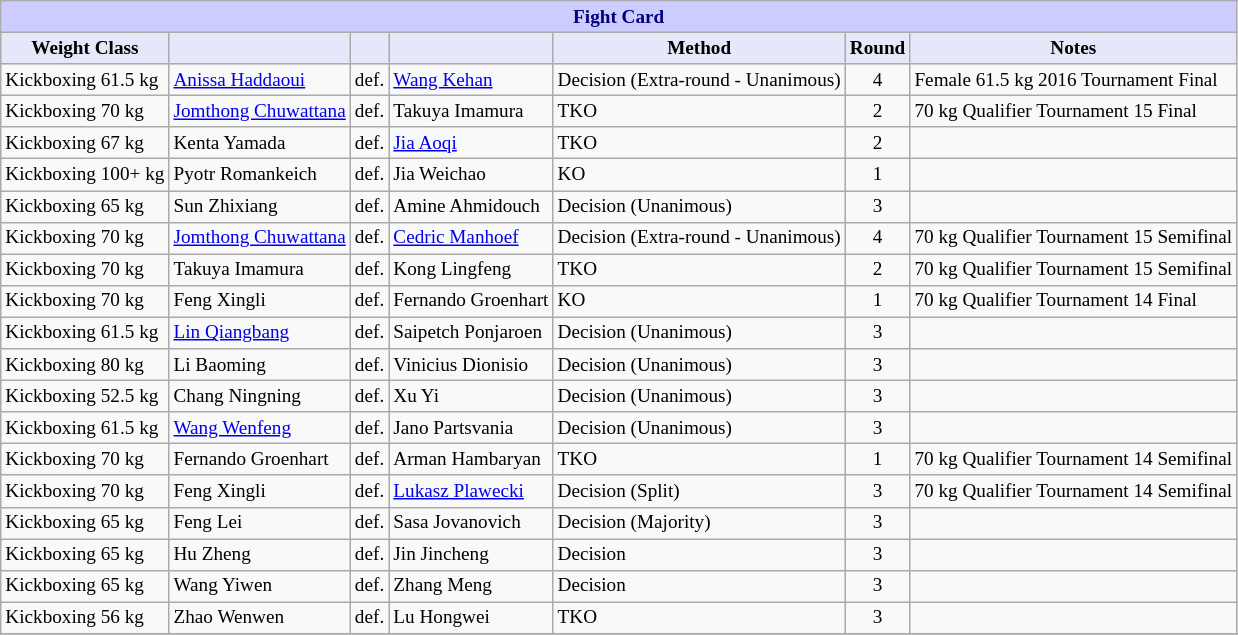<table class="wikitable" style="font-size: 80%;">
<tr>
<th colspan="8" style="background-color: #ccf; color: #000080; text-align: center;"><strong>Fight Card</strong></th>
</tr>
<tr>
<th colspan="1" style="background-color: #E6E8FA; color: #000000; text-align: center;">Weight Class</th>
<th colspan="1" style="background-color: #E6E8FA; color: #000000; text-align: center;"></th>
<th colspan="1" style="background-color: #E6E8FA; color: #000000; text-align: center;"></th>
<th colspan="1" style="background-color: #E6E8FA; color: #000000; text-align: center;"></th>
<th colspan="1" style="background-color: #E6E8FA; color: #000000; text-align: center;">Method</th>
<th colspan="1" style="background-color: #E6E8FA; color: #000000; text-align: center;">Round</th>
<th colspan="1" style="background-color: #E6E8FA; color: #000000; text-align: center;">Notes</th>
</tr>
<tr>
<td>Kickboxing 61.5 kg</td>
<td> <a href='#'>Anissa Haddaoui</a></td>
<td align=center>def.</td>
<td> <a href='#'>Wang Kehan</a></td>
<td>Decision (Extra-round - Unanimous)</td>
<td align=center>4</td>
<td>Female 61.5 kg 2016 Tournament Final</td>
</tr>
<tr>
<td>Kickboxing 70 kg</td>
<td> <a href='#'>Jomthong Chuwattana</a></td>
<td align=center>def.</td>
<td> Takuya Imamura</td>
<td>TKO</td>
<td align=center>2</td>
<td>70 kg Qualifier Tournament 15 Final</td>
</tr>
<tr>
<td>Kickboxing 67 kg</td>
<td> Kenta Yamada</td>
<td align=center>def.</td>
<td> <a href='#'>Jia Aoqi</a></td>
<td>TKO</td>
<td align=center>2</td>
<td></td>
</tr>
<tr>
<td>Kickboxing 100+ kg</td>
<td> Pyotr Romankeich</td>
<td align=center>def.</td>
<td> Jia Weichao</td>
<td>KO</td>
<td align=center>1</td>
<td></td>
</tr>
<tr>
<td>Kickboxing 65 kg</td>
<td> Sun Zhixiang</td>
<td align=center>def.</td>
<td> Amine Ahmidouch</td>
<td>Decision (Unanimous)</td>
<td align=center>3</td>
<td></td>
</tr>
<tr>
<td>Kickboxing 70 kg</td>
<td> <a href='#'>Jomthong Chuwattana</a></td>
<td align=center>def.</td>
<td> <a href='#'>Cedric Manhoef</a></td>
<td>Decision (Extra-round - Unanimous)</td>
<td align=center>4</td>
<td>70 kg Qualifier Tournament 15 Semifinal</td>
</tr>
<tr>
<td>Kickboxing 70 kg</td>
<td> Takuya Imamura</td>
<td align=center>def.</td>
<td> Kong Lingfeng</td>
<td>TKO</td>
<td align=center>2</td>
<td>70 kg Qualifier Tournament 15 Semifinal</td>
</tr>
<tr>
<td>Kickboxing 70 kg</td>
<td> Feng Xingli</td>
<td align=center>def.</td>
<td> Fernando Groenhart</td>
<td>KO</td>
<td align=center>1</td>
<td>70 kg Qualifier Tournament 14 Final</td>
</tr>
<tr>
<td>Kickboxing 61.5 kg</td>
<td> <a href='#'>Lin Qiangbang</a></td>
<td align=center>def.</td>
<td> Saipetch Ponjaroen</td>
<td>Decision (Unanimous)</td>
<td align=center>3</td>
<td></td>
</tr>
<tr>
<td>Kickboxing 80 kg</td>
<td> Li Baoming</td>
<td align=center>def.</td>
<td> Vinicius Dionisio</td>
<td>Decision (Unanimous)</td>
<td align=center>3</td>
<td></td>
</tr>
<tr>
<td>Kickboxing 52.5 kg</td>
<td> Chang Ningning</td>
<td align=center>def.</td>
<td> Xu Yi</td>
<td>Decision (Unanimous)</td>
<td align=center>3</td>
<td></td>
</tr>
<tr>
<td>Kickboxing 61.5 kg</td>
<td> <a href='#'>Wang Wenfeng</a></td>
<td align=center>def.</td>
<td> Jano Partsvania</td>
<td>Decision (Unanimous)</td>
<td align=center>3</td>
<td></td>
</tr>
<tr>
<td>Kickboxing 70 kg</td>
<td> Fernando Groenhart</td>
<td align=center>def.</td>
<td> Arman Hambaryan</td>
<td>TKO</td>
<td align=center>1</td>
<td>70 kg Qualifier Tournament 14 Semifinal</td>
</tr>
<tr>
<td>Kickboxing 70 kg</td>
<td> Feng Xingli</td>
<td align=center>def.</td>
<td> <a href='#'>Lukasz Plawecki</a></td>
<td>Decision (Split)</td>
<td align=center>3</td>
<td>70 kg Qualifier Tournament 14 Semifinal</td>
</tr>
<tr>
<td>Kickboxing 65 kg</td>
<td> Feng Lei</td>
<td align=center>def.</td>
<td> Sasa Jovanovich</td>
<td>Decision (Majority)</td>
<td align=center>3</td>
<td></td>
</tr>
<tr>
<td>Kickboxing 65 kg</td>
<td> Hu Zheng</td>
<td align=center>def.</td>
<td> Jin Jincheng</td>
<td>Decision</td>
<td align=center>3</td>
<td></td>
</tr>
<tr>
<td>Kickboxing 65 kg</td>
<td> Wang Yiwen</td>
<td align=center>def.</td>
<td> Zhang Meng</td>
<td>Decision</td>
<td align=center>3</td>
<td></td>
</tr>
<tr>
<td>Kickboxing 56 kg</td>
<td> Zhao Wenwen</td>
<td align=center>def.</td>
<td> Lu Hongwei</td>
<td>TKO</td>
<td align=center>3</td>
<td></td>
</tr>
<tr>
</tr>
</table>
